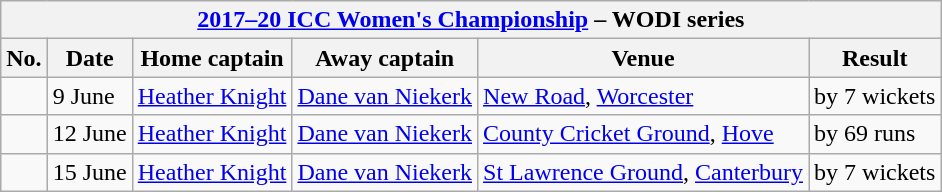<table class="wikitable">
<tr>
<th colspan="9"><a href='#'>2017–20 ICC Women's Championship</a> – WODI series</th>
</tr>
<tr>
<th>No.</th>
<th>Date</th>
<th>Home captain</th>
<th>Away captain</th>
<th>Venue</th>
<th>Result</th>
</tr>
<tr>
<td></td>
<td>9 June</td>
<td><a href='#'>Heather Knight</a></td>
<td><a href='#'>Dane van Niekerk</a></td>
<td><a href='#'>New Road</a>, <a href='#'>Worcester</a></td>
<td> by 7 wickets</td>
</tr>
<tr>
<td></td>
<td>12 June</td>
<td><a href='#'>Heather Knight</a></td>
<td><a href='#'>Dane van Niekerk</a></td>
<td><a href='#'>County Cricket Ground</a>, <a href='#'>Hove</a></td>
<td> by 69 runs</td>
</tr>
<tr>
<td></td>
<td>15 June</td>
<td><a href='#'>Heather Knight</a></td>
<td><a href='#'>Dane van Niekerk</a></td>
<td><a href='#'>St Lawrence Ground</a>, <a href='#'>Canterbury</a></td>
<td> by 7 wickets</td>
</tr>
</table>
